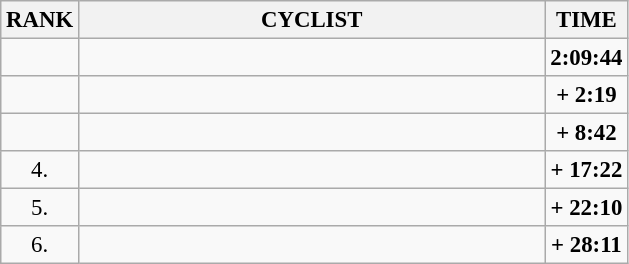<table class="wikitable" style="font-size:95%;">
<tr>
<th>RANK</th>
<th align="left" style="width: 20em">CYCLIST</th>
<th>TIME</th>
</tr>
<tr>
<td align="center"></td>
<td></td>
<td align="center"><strong>2:09:44</strong></td>
</tr>
<tr>
<td align="center"></td>
<td></td>
<td align="center"><strong>+ 2:19</strong></td>
</tr>
<tr>
<td align="center"></td>
<td></td>
<td align="center"><strong>+ 8:42</strong></td>
</tr>
<tr>
<td align="center">4.</td>
<td></td>
<td align="center"><strong>+ 17:22</strong></td>
</tr>
<tr>
<td align="center">5.</td>
<td></td>
<td align="center"><strong>+ 22:10</strong></td>
</tr>
<tr>
<td align="center">6.</td>
<td></td>
<td align="center"><strong>+ 28:11</strong></td>
</tr>
</table>
